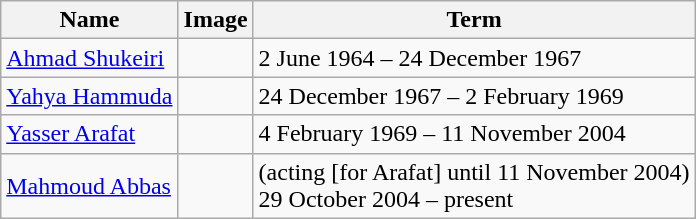<table class="wikitable">
<tr>
<th>Name</th>
<th>Image</th>
<th>Term</th>
</tr>
<tr>
<td><a href='#'>Ahmad Shukeiri</a></td>
<td></td>
<td>2 June 1964 – 24 December 1967</td>
</tr>
<tr>
<td><a href='#'>Yahya Hammuda</a></td>
<td></td>
<td>24 December 1967 –  2 February 1969</td>
</tr>
<tr>
<td><a href='#'>Yasser Arafat</a></td>
<td></td>
<td>4 February 1969 – 11 November 2004</td>
</tr>
<tr>
<td><a href='#'>Mahmoud Abbas</a></td>
<td></td>
<td>(acting [for Arafat] until 11 November 2004)<br>29 October 2004 – present</td>
</tr>
</table>
